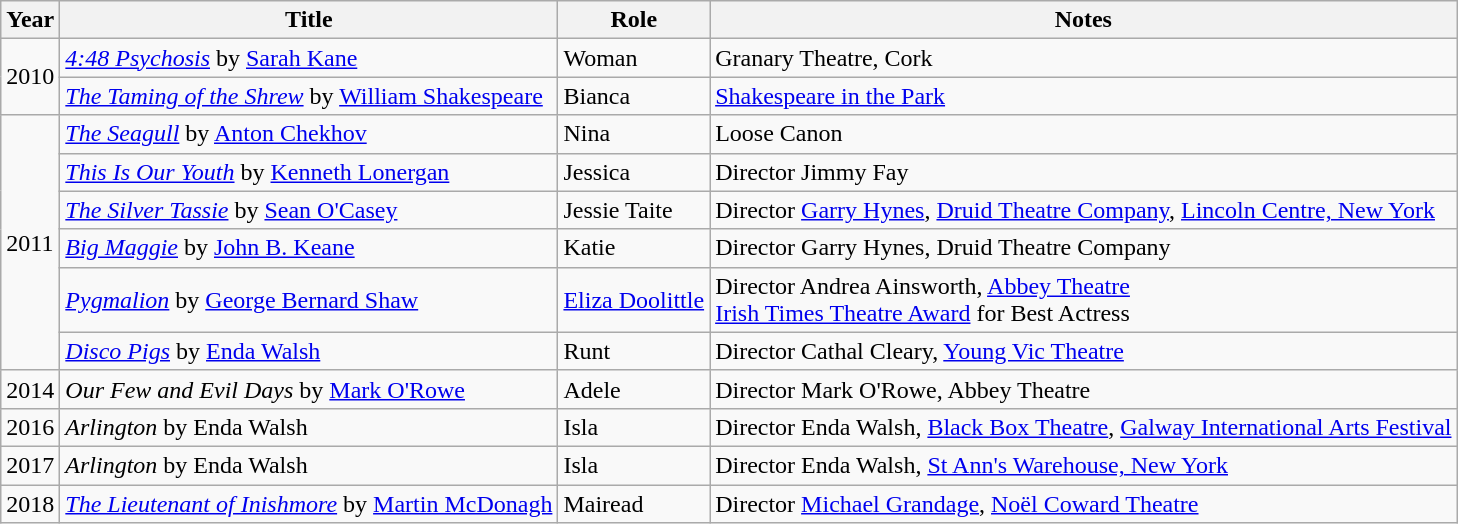<table class="wikitable sortable">
<tr>
<th>Year</th>
<th>Title</th>
<th>Role</th>
<th class="unsortable">Notes</th>
</tr>
<tr>
<td rowspan="2">2010</td>
<td><em><a href='#'>4:48 Psychosis</a></em> by <a href='#'>Sarah Kane</a></td>
<td>Woman</td>
<td>Granary Theatre, Cork</td>
</tr>
<tr>
<td><em><a href='#'>The Taming of the Shrew</a></em> by <a href='#'>William Shakespeare</a></td>
<td>Bianca</td>
<td><a href='#'>Shakespeare in the Park</a></td>
</tr>
<tr>
<td rowspan="6">2011</td>
<td><em><a href='#'>The Seagull</a></em> by <a href='#'>Anton Chekhov</a></td>
<td>Nina</td>
<td>Loose Canon</td>
</tr>
<tr>
<td><em><a href='#'>This Is Our Youth</a></em> by <a href='#'>Kenneth Lonergan</a></td>
<td>Jessica</td>
<td>Director Jimmy Fay</td>
</tr>
<tr>
<td><em><a href='#'>The Silver Tassie</a></em> by <a href='#'>Sean O'Casey</a></td>
<td>Jessie Taite</td>
<td>Director <a href='#'>Garry Hynes</a>, <a href='#'>Druid Theatre Company</a>, <a href='#'>Lincoln Centre, New York</a></td>
</tr>
<tr>
<td><em><a href='#'>Big Maggie</a></em> by <a href='#'>John B. Keane</a></td>
<td>Katie</td>
<td>Director Garry Hynes, Druid Theatre Company</td>
</tr>
<tr>
<td><em><a href='#'>Pygmalion</a></em> by <a href='#'>George Bernard Shaw</a></td>
<td><a href='#'>Eliza Doolittle</a></td>
<td>Director Andrea Ainsworth, <a href='#'>Abbey Theatre</a><br><a href='#'>Irish Times Theatre Award</a> for Best Actress</td>
</tr>
<tr>
<td><em><a href='#'>Disco Pigs</a></em> by <a href='#'>Enda Walsh</a></td>
<td>Runt</td>
<td>Director Cathal Cleary, <a href='#'>Young Vic Theatre</a></td>
</tr>
<tr>
<td>2014</td>
<td><em>Our Few and Evil Days</em> by <a href='#'>Mark O'Rowe</a></td>
<td>Adele</td>
<td>Director Mark O'Rowe, Abbey Theatre</td>
</tr>
<tr>
<td>2016</td>
<td><em>Arlington</em> by Enda Walsh</td>
<td>Isla</td>
<td>Director Enda Walsh, <a href='#'>Black Box Theatre</a>, <a href='#'>Galway International Arts Festival</a></td>
</tr>
<tr>
<td>2017</td>
<td><em>Arlington</em> by Enda Walsh</td>
<td>Isla</td>
<td>Director Enda Walsh, <a href='#'>St Ann's Warehouse, New York</a></td>
</tr>
<tr>
<td>2018</td>
<td><em><a href='#'>The Lieutenant of Inishmore</a></em> by <a href='#'>Martin McDonagh</a></td>
<td>Mairead</td>
<td>Director <a href='#'>Michael Grandage</a>, <a href='#'>Noël Coward Theatre</a></td>
</tr>
</table>
